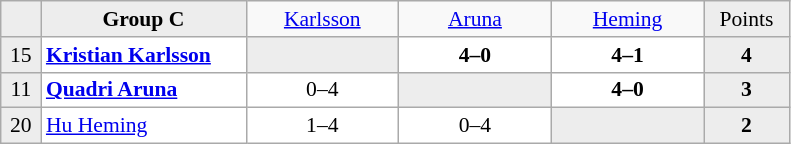<table class="wikitable" style="font-size:90%">
<tr style="text-align:center;">
<td style="background-color:#ededed;" width="20"></td>
<td style="background-color:#ededed;" width="130" style="text-align:center;"><strong>Group C</strong></td>
<td width="95"> <a href='#'>Karlsson</a></td>
<td width="95"> <a href='#'>Aruna</a></td>
<td width="95"> <a href='#'>Heming</a></td>
<td style="background-color:#ededed;" width="50">Points</td>
</tr>
<tr style="text-align:center;background-color:#ffffff;">
<td style="background-color:#ededed;">15</td>
<td style="text-align:left;"> <strong><a href='#'>Kristian Karlsson</a></strong></td>
<td style="background-color:#ededed;"></td>
<td><strong>4–0</strong></td>
<td><strong>4–1</strong></td>
<td style="background-color:#ededed;"><strong>4</strong></td>
</tr>
<tr style="text-align:center;background-color:#ffffff;">
<td style="background-color:#ededed;">11</td>
<td style="text-align:left;"> <strong><a href='#'>Quadri Aruna</a></strong></td>
<td>0–4</td>
<td style="background-color:#ededed;"></td>
<td><strong>4–0</strong></td>
<td style="background-color:#ededed;"><strong>3</strong></td>
</tr>
<tr style="text-align:center;background-color:#ffffff;">
<td style="background-color:#ededed;">20</td>
<td style="text-align:left;"> <a href='#'>Hu Heming</a></td>
<td>1–4</td>
<td>0–4</td>
<td style="background-color:#ededed;"></td>
<td style="background-color:#ededed;"><strong>2</strong></td>
</tr>
</table>
